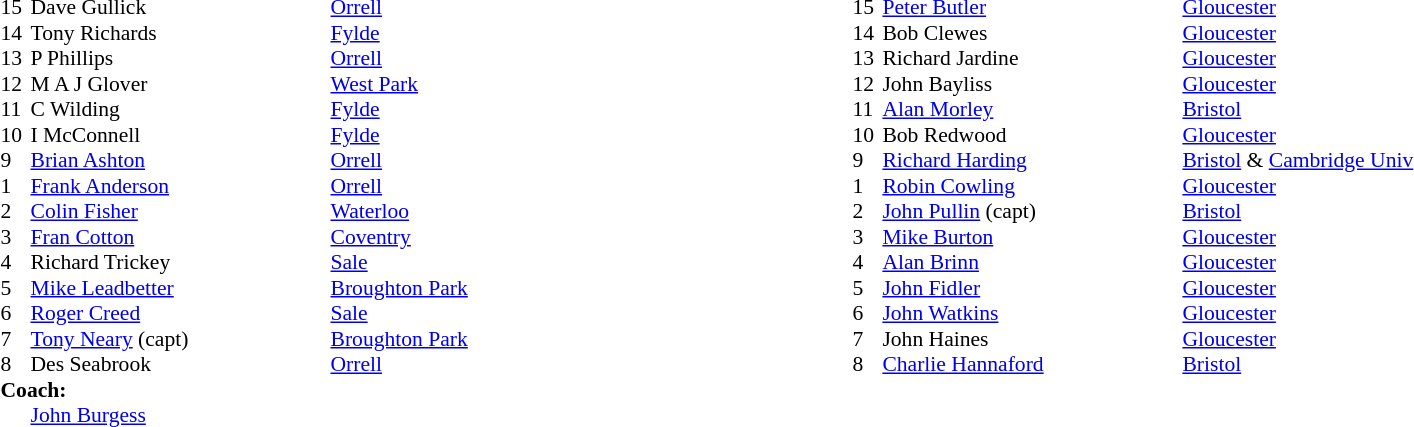<table width="80%">
<tr>
<td valign="top" width="50%"><br><table style="font-size: 90%" cellspacing="0" cellpadding="0">
<tr>
<th width="20"></th>
<th width="200"></th>
</tr>
<tr>
<td>15</td>
<td>Dave Gullick</td>
<td><a href='#'>Orrell</a></td>
</tr>
<tr>
<td>14</td>
<td>Tony Richards</td>
<td><a href='#'>Fylde</a></td>
</tr>
<tr>
<td>13</td>
<td>P Phillips</td>
<td><a href='#'>Orrell</a></td>
</tr>
<tr>
<td>12</td>
<td>M A J Glover</td>
<td><a href='#'>West Park</a></td>
</tr>
<tr>
<td>11</td>
<td>C Wilding</td>
<td><a href='#'>Fylde</a></td>
</tr>
<tr>
<td>10</td>
<td>I McConnell</td>
<td><a href='#'>Fylde</a></td>
</tr>
<tr>
<td>9</td>
<td><a href='#'>Brian Ashton</a></td>
<td><a href='#'>Orrell</a></td>
</tr>
<tr>
<td>1</td>
<td><a href='#'>Frank Anderson</a></td>
<td><a href='#'>Orrell</a></td>
</tr>
<tr>
<td>2</td>
<td><a href='#'>Colin Fisher</a></td>
<td><a href='#'>Waterloo</a></td>
</tr>
<tr>
<td>3</td>
<td><a href='#'>Fran Cotton</a></td>
<td><a href='#'>Coventry</a></td>
</tr>
<tr>
<td>4</td>
<td>Richard Trickey</td>
<td><a href='#'>Sale</a></td>
</tr>
<tr>
<td>5</td>
<td><a href='#'>Mike Leadbetter</a></td>
<td><a href='#'>Broughton Park</a></td>
</tr>
<tr>
<td>6</td>
<td><a href='#'>Roger Creed</a></td>
<td><a href='#'>Sale</a></td>
</tr>
<tr>
<td>7</td>
<td><a href='#'>Tony Neary</a> (capt)</td>
<td><a href='#'>Broughton Park</a></td>
</tr>
<tr>
<td>8</td>
<td>Des Seabrook</td>
<td><a href='#'>Orrell</a></td>
</tr>
<tr>
<td colspan=3><strong>Coach:</strong></td>
</tr>
<tr>
<td></td>
<td><a href='#'>John Burgess</a></td>
</tr>
<tr>
</tr>
</table>
</td>
<td valign="top" width="50%"><br><table style="font-size: 90%" cellspacing="0" cellpadding="0" align="center">
<tr>
<th width="20"></th>
<th width="200"></th>
</tr>
<tr>
<td>15</td>
<td><a href='#'>Peter Butler</a></td>
<td><a href='#'>Gloucester</a></td>
</tr>
<tr>
<td>14</td>
<td>Bob Clewes</td>
<td><a href='#'>Gloucester</a></td>
</tr>
<tr>
<td>13</td>
<td>Richard Jardine</td>
<td><a href='#'>Gloucester</a></td>
</tr>
<tr>
<td>12</td>
<td>John Bayliss</td>
<td><a href='#'>Gloucester</a></td>
</tr>
<tr>
<td>11</td>
<td><a href='#'>Alan Morley</a></td>
<td><a href='#'>Bristol</a></td>
</tr>
<tr>
<td>10</td>
<td>Bob Redwood</td>
<td><a href='#'>Gloucester</a></td>
</tr>
<tr>
<td>9</td>
<td><a href='#'>Richard Harding</a></td>
<td><a href='#'>Bristol</a> & <a href='#'>Cambridge Univ</a></td>
</tr>
<tr>
<td>1</td>
<td><a href='#'>Robin Cowling</a></td>
<td><a href='#'>Gloucester</a></td>
</tr>
<tr>
<td>2</td>
<td><a href='#'>John Pullin</a> (capt)</td>
<td><a href='#'>Bristol</a></td>
</tr>
<tr>
<td>3</td>
<td><a href='#'>Mike Burton</a></td>
<td><a href='#'>Gloucester</a></td>
</tr>
<tr>
<td>4</td>
<td><a href='#'>Alan Brinn</a></td>
<td><a href='#'>Gloucester</a></td>
</tr>
<tr>
<td>5</td>
<td><a href='#'>John Fidler</a></td>
<td><a href='#'>Gloucester</a></td>
</tr>
<tr>
<td>6</td>
<td><a href='#'>John Watkins</a></td>
<td><a href='#'>Gloucester</a></td>
</tr>
<tr>
<td>7</td>
<td>John Haines</td>
<td><a href='#'>Gloucester</a></td>
</tr>
<tr>
<td>8</td>
<td><a href='#'>Charlie Hannaford</a></td>
<td><a href='#'>Bristol</a></td>
</tr>
</table>
</td>
</tr>
</table>
